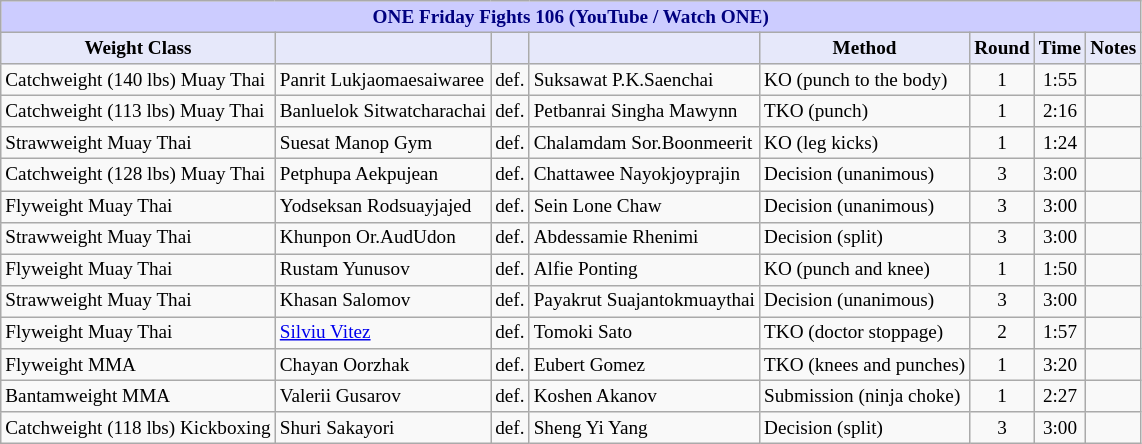<table class="wikitable" style="font-size: 80%;">
<tr>
<th colspan="8" style="background-color: #ccf; color: #000080; text-align: center;"><strong>ONE Friday Fights 106 (YouTube / Watch ONE)</strong></th>
</tr>
<tr>
<th colspan="1" style="background-color: #E6E8FA; color: #000000; text-align: center;">Weight Class</th>
<th colspan="1" style="background-color: #E6E8FA; color: #000000; text-align: center;"></th>
<th colspan="1" style="background-color: #E6E8FA; color: #000000; text-align: center;"></th>
<th colspan="1" style="background-color: #E6E8FA; color: #000000; text-align: center;"></th>
<th colspan="1" style="background-color: #E6E8FA; color: #000000; text-align: center;">Method</th>
<th colspan="1" style="background-color: #E6E8FA; color: #000000; text-align: center;">Round</th>
<th colspan="1" style="background-color: #E6E8FA; color: #000000; text-align: center;">Time</th>
<th colspan="1" style="background-color: #E6E8FA; color: #000000; text-align: center;">Notes</th>
</tr>
<tr>
<td>Catchweight (140 lbs) Muay Thai</td>
<td> Panrit Lukjaomaesaiwaree</td>
<td>def.</td>
<td> Suksawat P.K.Saenchai</td>
<td>KO (punch to the body)</td>
<td align=center>1</td>
<td align=center>1:55</td>
<td></td>
</tr>
<tr>
<td>Catchweight (113 lbs) Muay Thai</td>
<td> Banluelok Sitwatcharachai</td>
<td>def.</td>
<td> Petbanrai Singha Mawynn</td>
<td>TKO (punch)</td>
<td align=center>1</td>
<td align=center>2:16</td>
<td></td>
</tr>
<tr>
<td>Strawweight Muay Thai</td>
<td> Suesat Manop Gym</td>
<td>def.</td>
<td> Chalamdam Sor.Boonmeerit</td>
<td>KO (leg kicks)</td>
<td align=center>1</td>
<td align=center>1:24</td>
<td></td>
</tr>
<tr>
<td>Catchweight (128 lbs) Muay Thai</td>
<td> Petphupa Aekpujean</td>
<td>def.</td>
<td> Chattawee Nayokjoyprajin</td>
<td>Decision (unanimous)</td>
<td align=center>3</td>
<td align=center>3:00</td>
<td></td>
</tr>
<tr>
<td>Flyweight Muay Thai</td>
<td> Yodseksan Rodsuayjajed</td>
<td>def.</td>
<td> Sein Lone Chaw</td>
<td>Decision (unanimous)</td>
<td align=center>3</td>
<td align=center>3:00</td>
<td></td>
</tr>
<tr>
<td>Strawweight Muay Thai</td>
<td> Khunpon Or.AudUdon</td>
<td>def.</td>
<td> Abdessamie Rhenimi</td>
<td>Decision (split)</td>
<td align=center>3</td>
<td align=center>3:00</td>
<td></td>
</tr>
<tr>
<td>Flyweight Muay Thai</td>
<td> Rustam Yunusov</td>
<td>def.</td>
<td> Alfie Ponting</td>
<td>KO (punch and knee)</td>
<td align=center>1</td>
<td align=center>1:50</td>
<td></td>
</tr>
<tr>
<td>Strawweight Muay Thai</td>
<td> Khasan Salomov</td>
<td>def.</td>
<td> Payakrut Suajantokmuaythai</td>
<td>Decision (unanimous)</td>
<td align=center>3</td>
<td align=center>3:00</td>
<td></td>
</tr>
<tr>
<td>Flyweight Muay Thai</td>
<td> <a href='#'>Silviu Vitez</a></td>
<td>def.</td>
<td> Tomoki Sato</td>
<td>TKO (doctor stoppage)</td>
<td align=center>2</td>
<td align=center>1:57</td>
<td></td>
</tr>
<tr>
<td>Flyweight MMA</td>
<td> Chayan Oorzhak</td>
<td>def.</td>
<td> Eubert Gomez</td>
<td>TKO (knees and punches)</td>
<td align=center>1</td>
<td align=center>3:20</td>
<td></td>
</tr>
<tr>
<td>Bantamweight MMA</td>
<td> Valerii Gusarov</td>
<td>def.</td>
<td> Koshen Akanov</td>
<td>Submission (ninja choke)</td>
<td align=center>1</td>
<td align=center>2:27</td>
<td></td>
</tr>
<tr>
<td>Catchweight (118 lbs) Kickboxing</td>
<td> Shuri Sakayori</td>
<td>def.</td>
<td> Sheng Yi Yang</td>
<td>Decision (split)</td>
<td align=center>3</td>
<td align=center>3:00</td>
<td></td>
</tr>
</table>
